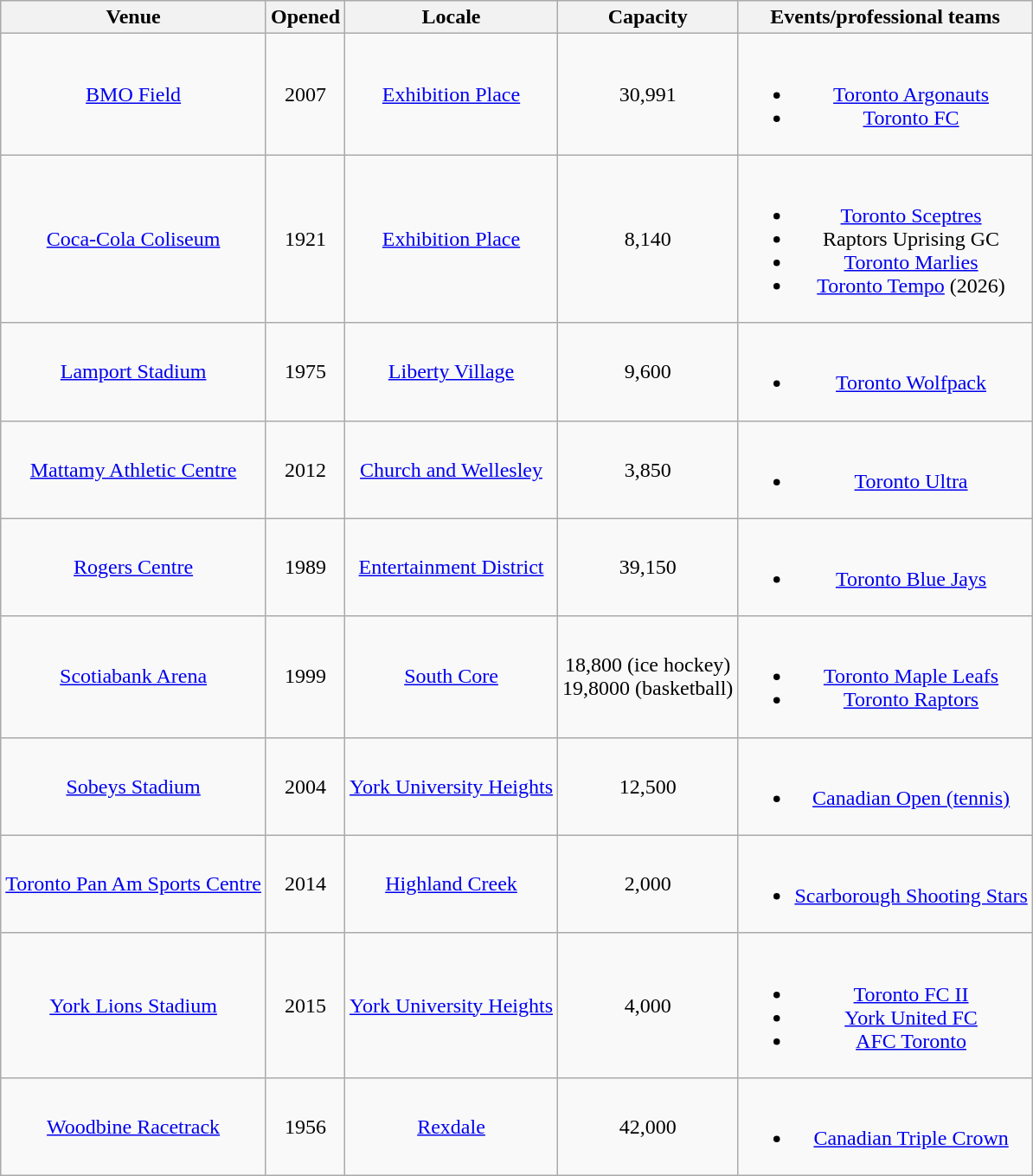<table class="wikitable sortable" style="text-align:center">
<tr>
<th>Venue</th>
<th>Opened</th>
<th>Locale</th>
<th>Capacity</th>
<th class="unsortable">Events/professional teams</th>
</tr>
<tr>
<td><a href='#'>BMO Field</a></td>
<td>2007</td>
<td><a href='#'>Exhibition Place</a></td>
<td>30,991</td>
<td><br><ul><li><a href='#'>Toronto Argonauts</a></li><li><a href='#'>Toronto FC</a></li></ul></td>
</tr>
<tr>
<td><a href='#'>Coca-Cola Coliseum</a></td>
<td>1921</td>
<td><a href='#'>Exhibition Place</a></td>
<td>8,140</td>
<td><br><ul><li><a href='#'>Toronto Sceptres</a></li><li>Raptors Uprising GC</li><li><a href='#'>Toronto Marlies</a></li><li><a href='#'>Toronto Tempo</a> (2026)</li></ul></td>
</tr>
<tr>
<td><a href='#'>Lamport Stadium</a></td>
<td>1975</td>
<td><a href='#'>Liberty Village</a></td>
<td>9,600</td>
<td><br><ul><li><a href='#'>Toronto Wolfpack</a></li></ul></td>
</tr>
<tr>
<td><a href='#'>Mattamy Athletic Centre</a></td>
<td>2012</td>
<td><a href='#'>Church and Wellesley</a></td>
<td>3,850</td>
<td><br><ul><li><a href='#'>Toronto Ultra</a></li></ul></td>
</tr>
<tr>
<td><a href='#'>Rogers Centre</a></td>
<td>1989</td>
<td><a href='#'>Entertainment District</a></td>
<td>39,150</td>
<td><br><ul><li><a href='#'>Toronto Blue Jays</a></li></ul></td>
</tr>
<tr>
<td><a href='#'>Scotiabank Arena</a></td>
<td>1999</td>
<td><a href='#'>South Core</a></td>
<td>18,800 (ice hockey)<br>19,8000 (basketball)</td>
<td><br><ul><li><a href='#'>Toronto Maple Leafs</a></li><li><a href='#'>Toronto Raptors</a></li></ul></td>
</tr>
<tr>
<td><a href='#'>Sobeys Stadium</a></td>
<td>2004</td>
<td><a href='#'>York University Heights</a></td>
<td>12,500</td>
<td><br><ul><li><a href='#'>Canadian Open (tennis)</a></li></ul></td>
</tr>
<tr>
<td><a href='#'>Toronto Pan Am Sports Centre</a></td>
<td>2014</td>
<td><a href='#'>Highland Creek</a></td>
<td>2,000</td>
<td><br><ul><li><a href='#'>Scarborough Shooting Stars</a></li></ul></td>
</tr>
<tr>
<td><a href='#'>York Lions Stadium</a></td>
<td>2015</td>
<td><a href='#'>York University Heights</a></td>
<td>4,000</td>
<td><br><ul><li><a href='#'>Toronto FC II</a></li><li><a href='#'>York United FC</a></li><li><a href='#'>AFC Toronto</a></li></ul></td>
</tr>
<tr>
<td><a href='#'>Woodbine Racetrack</a></td>
<td>1956</td>
<td><a href='#'>Rexdale</a></td>
<td>42,000</td>
<td><br><ul><li><a href='#'>Canadian Triple Crown</a></li></ul></td>
</tr>
</table>
